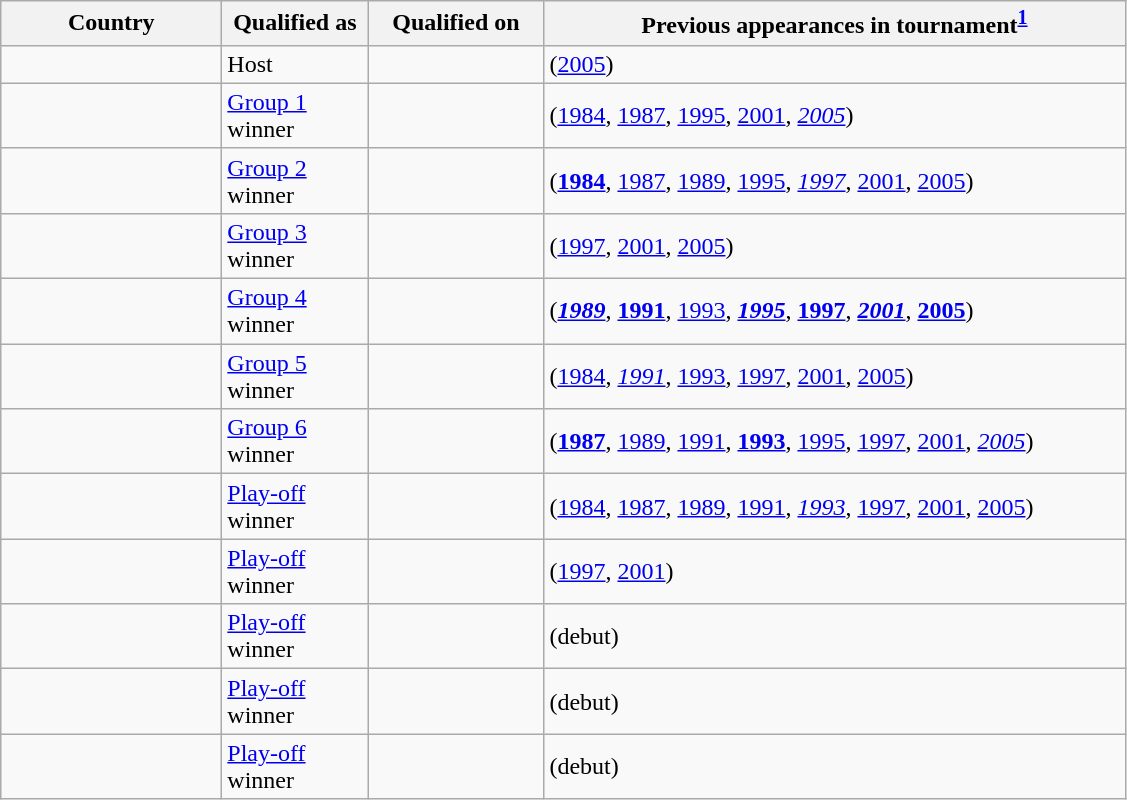<table class="wikitable sortable">
<tr>
<th scope="col" width="140">Country</th>
<th scope="col" width="90">Qualified as</th>
<th scope="col" width="110">Qualified on</th>
<th scope="col" width="380">Previous appearances in tournament<sup><strong><a href='#'>1</a></strong></sup></th>
</tr>
<tr>
<td></td>
<td>Host</td>
<td></td>
<td> (<a href='#'>2005</a>)</td>
</tr>
<tr>
<td></td>
<td><a href='#'>Group 1</a> winner</td>
<td></td>
<td> (<a href='#'>1984</a>, <a href='#'>1987</a>, <a href='#'>1995</a>, <a href='#'>2001</a>, <em><a href='#'>2005</a></em>)</td>
</tr>
<tr>
<td></td>
<td><a href='#'>Group 2</a> winner</td>
<td></td>
<td> (<strong><a href='#'>1984</a></strong>, <a href='#'>1987</a>, <a href='#'>1989</a>, <a href='#'>1995</a>, <em><a href='#'>1997</a></em>, <a href='#'>2001</a>, <a href='#'>2005</a>)</td>
</tr>
<tr>
<td></td>
<td><a href='#'>Group 3</a> winner</td>
<td></td>
<td> (<a href='#'>1997</a>, <a href='#'>2001</a>, <a href='#'>2005</a>)</td>
</tr>
<tr>
<td></td>
<td><a href='#'>Group 4</a> winner</td>
<td></td>
<td> (<strong><em><a href='#'>1989</a></em></strong>, <strong><a href='#'>1991</a></strong>, <a href='#'>1993</a>, <strong><em><a href='#'>1995</a></em></strong>, <strong><a href='#'>1997</a></strong>, <strong><em><a href='#'>2001</a></em></strong>, <strong><a href='#'>2005</a></strong>)</td>
</tr>
<tr>
<td></td>
<td><a href='#'>Group 5</a> winner</td>
<td></td>
<td> (<a href='#'>1984</a>, <em><a href='#'>1991</a></em>, <a href='#'>1993</a>, <a href='#'>1997</a>, <a href='#'>2001</a>, <a href='#'>2005</a>)</td>
</tr>
<tr>
<td></td>
<td><a href='#'>Group 6</a> winner</td>
<td></td>
<td> (<strong><a href='#'>1987</a></strong>, <a href='#'>1989</a>, <a href='#'>1991</a>, <strong><a href='#'>1993</a></strong>, <a href='#'>1995</a>, <a href='#'>1997</a>, <a href='#'>2001</a>, <em><a href='#'>2005</a></em>)</td>
</tr>
<tr>
<td></td>
<td><a href='#'>Play-off</a> winner</td>
<td></td>
<td> (<a href='#'>1984</a>, <a href='#'>1987</a>, <a href='#'>1989</a>, <a href='#'>1991</a>, <em><a href='#'>1993</a></em>, <a href='#'>1997</a>, <a href='#'>2001</a>, <a href='#'>2005</a>)</td>
</tr>
<tr>
<td></td>
<td><a href='#'>Play-off</a> winner</td>
<td></td>
<td> (<a href='#'>1997</a>, <a href='#'>2001</a>)</td>
</tr>
<tr>
<td></td>
<td><a href='#'>Play-off</a> winner</td>
<td></td>
<td> (debut)</td>
</tr>
<tr>
<td></td>
<td><a href='#'>Play-off</a> winner</td>
<td></td>
<td> (debut)</td>
</tr>
<tr>
<td></td>
<td><a href='#'>Play-off</a> winner</td>
<td></td>
<td> (debut)</td>
</tr>
</table>
